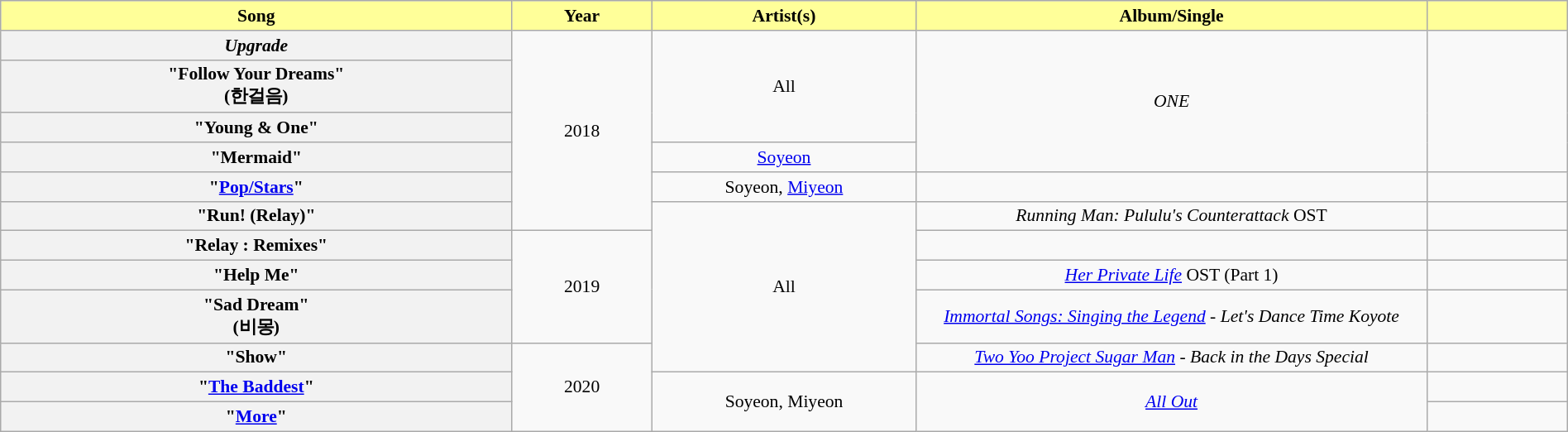<table class="wikitable" style="margin:0.5em auto; clear:both; font-size:.9em; text-align:center; width:100%">
<tr>
<th style="width:200px; background:#FFFF99;">Song</th>
<th style="width:50px; background:#FFFF99;">Year</th>
<th style="width:100px; background:#FFFF99;">Artist(s)</th>
<th style="width:200px; background:#FFFF99;">Album/Single</th>
<th style="width:50px; background:#FFFF99;"></th>
</tr>
<tr>
<th scope="row"><em>Upgrade</em></th>
<td rowspan="6">2018</td>
<td rowspan="3">All</td>
<td rowspan="4"><em>ONE</em></td>
<td rowspan="4"></td>
</tr>
<tr>
<th scope="row">"Follow Your Dreams" <br>(한걸음)</th>
</tr>
<tr>
<th scope="row">"Young & One"</th>
</tr>
<tr>
<th scope="row">"Mermaid" <br></th>
<td><a href='#'>Soyeon</a></td>
</tr>
<tr>
<th scope="row">"<a href='#'>Pop/Stars</a>"<br></th>
<td>Soyeon, <a href='#'>Miyeon</a></td>
<td></td>
<td></td>
</tr>
<tr>
<th scope="row">"Run! (Relay)"</th>
<td rowspan=5>All</td>
<td><em>Running Man: Pululu's Counterattack</em> OST</td>
<td></td>
</tr>
<tr>
<th scope="row">"Relay : Remixes"</th>
<td rowspan="3">2019</td>
<td></td>
<td></td>
</tr>
<tr>
<th scope="row">"Help Me"</th>
<td><em><a href='#'>Her Private Life</a></em> OST (Part 1)</td>
<td></td>
</tr>
<tr>
<th scope="row">"Sad Dream"  <br>(비몽)</th>
<td><em><a href='#'>Immortal Songs: Singing the Legend</a> - Let's Dance Time Koyote</em></td>
<td></td>
</tr>
<tr>
<th scope="row">"Show"</th>
<td rowspan="3">2020</td>
<td><em><a href='#'>Two Yoo Project Sugar Man</a> - Back in the Days Special</em></td>
<td></td>
</tr>
<tr>
<th scope="row">"<a href='#'>The Baddest</a>"<br></th>
<td rowspan="2">Soyeon, Miyeon</td>
<td rowspan="2"><em><a href='#'>All Out</a></em></td>
<td></td>
</tr>
<tr>
<th scope="row">"<a href='#'>More</a>"<br></th>
<td></td>
</tr>
</table>
